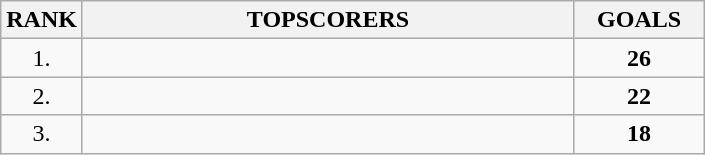<table class="wikitable">
<tr>
<th>RANK</th>
<th style="width: 20em">TOPSCORERS</th>
<th style="width: 5em">GOALS</th>
</tr>
<tr>
<td align="center">1.</td>
<td></td>
<td align="center"><strong>26</strong></td>
</tr>
<tr>
<td align="center">2.</td>
<td></td>
<td align="center"><strong>22</strong></td>
</tr>
<tr>
<td align="center">3.</td>
<td></td>
<td align="center"><strong>18</strong></td>
</tr>
</table>
